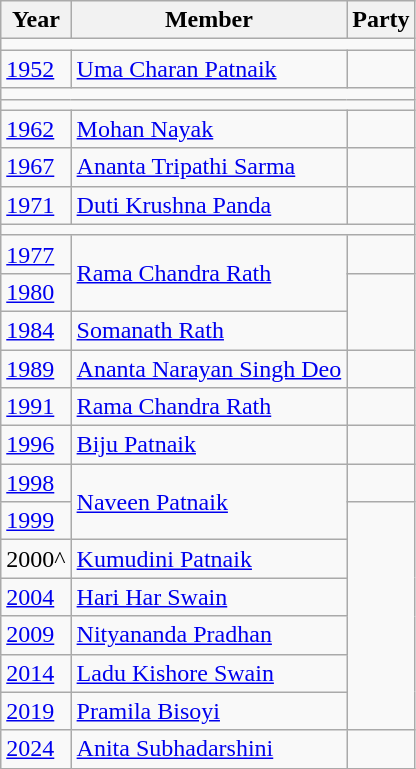<table class="wikitable sortable">
<tr>
<th>Year</th>
<th>Member</th>
<th colspan="2">Party</th>
</tr>
<tr>
<td colspan="4"></td>
</tr>
<tr>
<td><a href='#'>1952</a></td>
<td><a href='#'>Uma Charan Patnaik</a></td>
<td></td>
</tr>
<tr>
<td colspan="4"></td>
</tr>
<tr>
<td colspan="4"></td>
</tr>
<tr>
<td><a href='#'>1962</a></td>
<td><a href='#'>Mohan Nayak</a></td>
<td></td>
</tr>
<tr>
<td><a href='#'>1967</a></td>
<td><a href='#'>Ananta Tripathi Sarma</a></td>
</tr>
<tr>
<td><a href='#'>1971</a></td>
<td><a href='#'>Duti Krushna Panda</a></td>
<td></td>
</tr>
<tr>
<td colspan="4"></td>
</tr>
<tr>
<td><a href='#'>1977</a></td>
<td rowspan="2"><a href='#'>Rama Chandra Rath</a></td>
<td></td>
</tr>
<tr>
<td><a href='#'>1980</a></td>
</tr>
<tr>
<td><a href='#'>1984</a></td>
<td><a href='#'>Somanath Rath</a></td>
</tr>
<tr>
<td><a href='#'>1989</a></td>
<td><a href='#'>Ananta Narayan Singh Deo</a></td>
<td></td>
</tr>
<tr>
<td><a href='#'>1991</a></td>
<td><a href='#'>Rama Chandra Rath</a></td>
<td></td>
</tr>
<tr>
<td><a href='#'>1996</a></td>
<td><a href='#'>Biju Patnaik</a></td>
<td></td>
</tr>
<tr>
<td><a href='#'>1998</a></td>
<td rowspan="2"><a href='#'>Naveen Patnaik</a></td>
<td></td>
</tr>
<tr>
<td><a href='#'>1999</a></td>
</tr>
<tr>
<td>2000^</td>
<td><a href='#'>Kumudini Patnaik</a></td>
</tr>
<tr>
<td><a href='#'>2004</a></td>
<td><a href='#'>Hari Har Swain</a></td>
</tr>
<tr>
<td><a href='#'>2009</a></td>
<td><a href='#'>Nityananda Pradhan</a></td>
</tr>
<tr>
<td><a href='#'>2014</a></td>
<td><a href='#'>Ladu Kishore Swain</a></td>
</tr>
<tr>
<td><a href='#'>2019</a></td>
<td><a href='#'>Pramila Bisoyi</a></td>
</tr>
<tr>
<td><a href='#'>2024</a></td>
<td><a href='#'>Anita Subhadarshini</a></td>
<td></td>
</tr>
</table>
